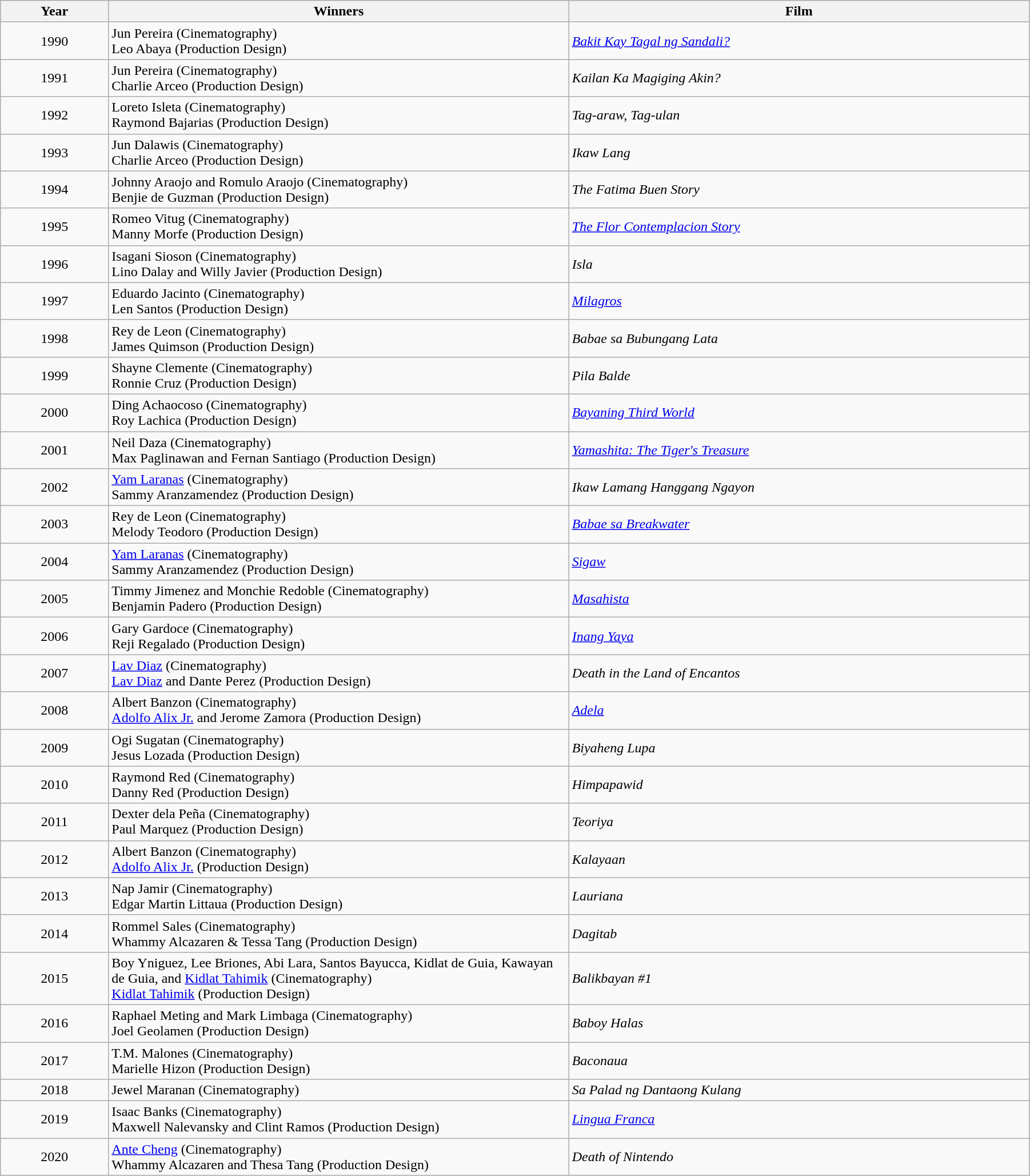<table class="wikitable" style="width:95%;" cellpadding="5">
<tr>
<th style="width:100px;"><strong>Year</strong></th>
<th style="width:450px;"><strong>Winners</strong></th>
<th style="width:450px;"><strong>Film</strong></th>
</tr>
<tr>
<td style="text-align:center;">1990</td>
<td>Jun Pereira (Cinematography)<br>Leo Abaya (Production Design)</td>
<td><em><a href='#'>Bakit Kay Tagal ng Sandali?</a></em></td>
</tr>
<tr>
<td style="text-align:center;">1991</td>
<td>Jun Pereira (Cinematography)<br>Charlie Arceo (Production Design)</td>
<td><em>Kailan Ka Magiging Akin?</em></td>
</tr>
<tr>
<td style="text-align:center;">1992</td>
<td>Loreto Isleta (Cinematography)<br>Raymond Bajarias (Production Design)</td>
<td><em>Tag-araw, Tag-ulan</em></td>
</tr>
<tr>
<td style="text-align:center;">1993</td>
<td>Jun Dalawis (Cinematography)<br>Charlie Arceo (Production Design)</td>
<td><em>Ikaw Lang</em></td>
</tr>
<tr>
<td style="text-align:center;">1994</td>
<td>Johnny Araojo and Romulo Araojo (Cinematography)<br>Benjie de Guzman (Production Design)</td>
<td><em>The Fatima Buen Story</em></td>
</tr>
<tr>
<td style="text-align:center;">1995</td>
<td>Romeo Vitug (Cinematography)<br>Manny Morfe (Production Design)</td>
<td><em><a href='#'>The Flor Contemplacion Story</a></em></td>
</tr>
<tr>
<td style="text-align:center;">1996</td>
<td>Isagani Sioson (Cinematography)<br>Lino Dalay and Willy Javier (Production Design)</td>
<td><em>Isla</em></td>
</tr>
<tr>
<td style="text-align:center;">1997</td>
<td>Eduardo Jacinto (Cinematography)<br>Len Santos (Production Design)</td>
<td><em><a href='#'>Milagros</a></em></td>
</tr>
<tr>
<td style="text-align:center;">1998</td>
<td>Rey de Leon (Cinematography)<br>James Quimson (Production Design)</td>
<td><em>Babae sa Bubungang Lata</em></td>
</tr>
<tr>
<td style="text-align:center;">1999</td>
<td>Shayne Clemente (Cinematography)<br>Ronnie Cruz (Production Design)</td>
<td><em>Pila Balde</em></td>
</tr>
<tr>
<td style="text-align:center;">2000</td>
<td>Ding Achaocoso (Cinematography)<br>Roy Lachica (Production Design)</td>
<td><em><a href='#'>Bayaning Third World</a></em></td>
</tr>
<tr>
<td style="text-align:center;">2001</td>
<td>Neil Daza (Cinematography)<br>Max Paglinawan and Fernan Santiago (Production Design)</td>
<td><em><a href='#'>Yamashita: The Tiger's Treasure</a></em></td>
</tr>
<tr>
<td style="text-align:center;">2002</td>
<td><a href='#'>Yam Laranas</a> (Cinematography)<br>Sammy Aranzamendez (Production Design)</td>
<td><em>Ikaw Lamang Hanggang Ngayon</em></td>
</tr>
<tr>
<td style="text-align:center;">2003</td>
<td>Rey de Leon (Cinematography)<br>Melody Teodoro (Production Design)</td>
<td><em><a href='#'>Babae sa Breakwater</a></em></td>
</tr>
<tr>
<td style="text-align:center;">2004</td>
<td><a href='#'>Yam Laranas</a> (Cinematography)<br>Sammy Aranzamendez (Production Design)</td>
<td><em><a href='#'>Sigaw</a></em></td>
</tr>
<tr>
<td style="text-align:center;">2005</td>
<td>Timmy Jimenez and Monchie Redoble (Cinematography)<br>Benjamin Padero (Production Design)</td>
<td><em><a href='#'>Masahista</a></em></td>
</tr>
<tr>
<td style="text-align:center;">2006</td>
<td>Gary Gardoce (Cinematography)<br>Reji Regalado (Production Design)</td>
<td><em><a href='#'>Inang Yaya</a></em></td>
</tr>
<tr>
<td style="text-align:center;">2007</td>
<td><a href='#'>Lav Diaz</a> (Cinematography)<br><a href='#'>Lav Diaz</a> and Dante Perez (Production Design)</td>
<td><em>Death in the Land of Encantos</em></td>
</tr>
<tr>
<td style="text-align:center;">2008</td>
<td>Albert Banzon (Cinematography)<br><a href='#'>Adolfo Alix Jr.</a> and Jerome Zamora (Production Design)</td>
<td><em><a href='#'>Adela</a></em></td>
</tr>
<tr>
<td style="text-align:center;">2009</td>
<td>Ogi Sugatan (Cinematography)<br>Jesus Lozada (Production Design)</td>
<td><em>Biyaheng Lupa</em></td>
</tr>
<tr>
<td style="text-align:center;">2010</td>
<td>Raymond Red (Cinematography)<br>Danny Red (Production Design)</td>
<td><em>Himpapawid</em></td>
</tr>
<tr>
<td style="text-align:center;">2011</td>
<td>Dexter dela Peña (Cinematography)<br>Paul Marquez (Production Design)</td>
<td><em>Teoriya</em></td>
</tr>
<tr>
<td style="text-align:center;">2012</td>
<td>Albert Banzon (Cinematography)<br><a href='#'>Adolfo Alix Jr.</a> (Production Design)</td>
<td><em>Kalayaan</em></td>
</tr>
<tr>
<td style="text-align:center;">2013</td>
<td>Nap Jamir (Cinematography)<br>Edgar Martin Littaua (Production Design)</td>
<td><em>Lauriana</em></td>
</tr>
<tr>
<td style="text-align:center;">2014</td>
<td>Rommel Sales (Cinematography)<br>Whammy Alcazaren & Tessa Tang (Production Design)</td>
<td><em>Dagitab</em></td>
</tr>
<tr>
<td style="text-align:center;">2015</td>
<td>Boy Yniguez, Lee Briones, Abi Lara, Santos Bayucca, Kidlat de Guia, Kawayan de Guia, and <a href='#'>Kidlat Tahimik</a> (Cinematography)<br><a href='#'>Kidlat Tahimik</a> (Production Design)</td>
<td><em>Balikbayan #1</em></td>
</tr>
<tr>
<td style="text-align:center;">2016</td>
<td>Raphael Meting and Mark Limbaga (Cinematography)<br>Joel Geolamen (Production Design)</td>
<td><em>Baboy Halas</em></td>
</tr>
<tr>
<td style="text-align:center;">2017</td>
<td>T.M. Malones (Cinematography)<br>Marielle Hizon (Production Design)</td>
<td><em>Baconaua</em></td>
</tr>
<tr>
<td style="text-align:center;">2018</td>
<td>Jewel Maranan (Cinematography)</td>
<td><em>Sa Palad ng Dantaong Kulang</em></td>
</tr>
<tr>
<td style="text-align:center;">2019</td>
<td>Isaac Banks (Cinematography)<br>Maxwell Nalevansky and Clint Ramos (Production Design)</td>
<td><em><a href='#'>Lingua Franca</a></em></td>
</tr>
<tr>
<td style="text-align:center;">2020</td>
<td><a href='#'>Ante Cheng</a> (Cinematography)<br>Whammy Alcazaren and Thesa Tang (Production Design)</td>
<td><em>Death of Nintendo</em></td>
</tr>
</table>
